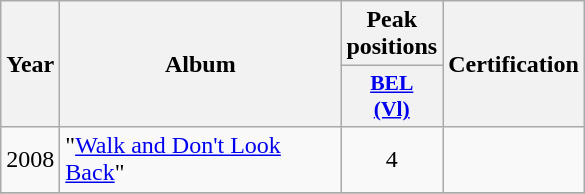<table class="wikitable">
<tr>
<th align="center" rowspan="2" width="10">Year</th>
<th align="center" rowspan="2" width="180">Album</th>
<th align="center" colspan="1" width="20">Peak positions</th>
<th align="center" rowspan="2" width="70">Certification</th>
</tr>
<tr>
<th scope="col" style="width:3em;font-size:90%;"><a href='#'>BEL <br>(Vl)</a><br></th>
</tr>
<tr>
<td style="text-align:center;">2008</td>
<td>"<a href='#'>Walk and Don't Look Back</a>"</td>
<td style="text-align:center;">4</td>
<td style="text-align:center;"></td>
</tr>
<tr>
</tr>
</table>
